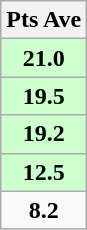<table class="wikitable" style="text-align: center;">
<tr>
<th>Pts Ave</th>
</tr>
<tr>
<td style="background:#ccffcc;"><strong>21.0</strong></td>
</tr>
<tr>
<td style="background:#ccffcc;"><strong>19.5</strong></td>
</tr>
<tr>
<td style="background:#ccffcc;"><strong>19.2</strong></td>
</tr>
<tr>
<td style="background:#ccffcc;"><strong>12.5</strong></td>
</tr>
<tr>
<td><strong>8.2</strong></td>
</tr>
</table>
